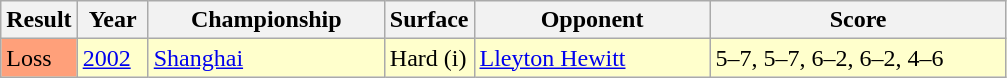<table class="sortable wikitable">
<tr>
<th style="width:40px">Result</th>
<th style="width:40px">Year</th>
<th style="width:150px">Championship</th>
<th style="width:50px">Surface</th>
<th style="width:150px">Opponent</th>
<th style="width:190px"  class="unsortable">Score</th>
</tr>
<tr bgcolor=ffffcc>
<td style="background:#ffa07a;">Loss</td>
<td><a href='#'>2002</a></td>
<td><a href='#'>Shanghai</a></td>
<td>Hard (i)</td>
<td> <a href='#'>Lleyton Hewitt</a></td>
<td>5–7, 5–7, 6–2, 6–2, 4–6</td>
</tr>
</table>
